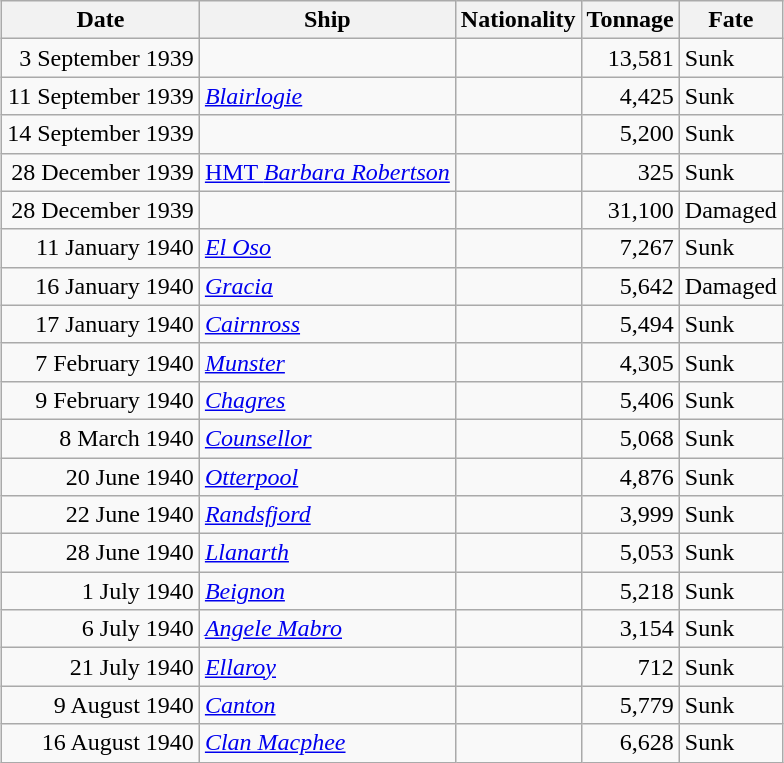<table class="wikitable sortable" style="margin: 1em auto 1em auto;">
<tr>
<th>Date</th>
<th>Ship</th>
<th>Nationality</th>
<th>Tonnage</th>
<th>Fate</th>
</tr>
<tr>
<td align="right">3 September 1939</td>
<td align="left"></td>
<td align="left"></td>
<td align="right">13,581</td>
<td align="left">Sunk</td>
</tr>
<tr>
<td align="right">11 September 1939</td>
<td align="left"><em><a href='#'>Blairlogie</a></em></td>
<td align="left"></td>
<td align="right">4,425</td>
<td align="left">Sunk</td>
</tr>
<tr>
<td align="right">14 September 1939</td>
<td align="left"></td>
<td align="left"></td>
<td align="right">5,200</td>
<td align="left">Sunk</td>
</tr>
<tr>
<td align="right">28 December 1939</td>
<td align="left"><a href='#'>HMT <em>Barbara Robertson</em></a></td>
<td align="left"></td>
<td align="right">325</td>
<td align="left">Sunk</td>
</tr>
<tr>
<td align="right">28 December 1939</td>
<td align="left"></td>
<td align="left"></td>
<td align="right">31,100</td>
<td align="left">Damaged</td>
</tr>
<tr>
<td align="right">11 January 1940</td>
<td align="left"><em><a href='#'>El Oso</a></em></td>
<td align="left"></td>
<td align="right">7,267</td>
<td align="left">Sunk</td>
</tr>
<tr>
<td align="right">16 January 1940</td>
<td align="left"><em><a href='#'>Gracia</a></em></td>
<td align="left"></td>
<td align="right">5,642</td>
<td align="left">Damaged</td>
</tr>
<tr>
<td align="right">17 January 1940</td>
<td align="left"><em><a href='#'>Cairnross</a></em></td>
<td align="left"></td>
<td align="right">5,494</td>
<td align="left">Sunk</td>
</tr>
<tr>
<td align="right">7 February 1940</td>
<td align="left"><em><a href='#'>Munster</a></em></td>
<td align="left"></td>
<td align="right">4,305</td>
<td align="left">Sunk</td>
</tr>
<tr>
<td align="right">9 February 1940</td>
<td align="left"><em><a href='#'>Chagres</a></em></td>
<td align="left"></td>
<td align="right">5,406</td>
<td align="left">Sunk</td>
</tr>
<tr>
<td align="right">8 March 1940</td>
<td align="left"><em><a href='#'>Counsellor</a></em></td>
<td align="left"></td>
<td align="right">5,068</td>
<td align="left">Sunk</td>
</tr>
<tr>
<td align="right">20 June 1940</td>
<td align="left"><em><a href='#'>Otterpool</a></em></td>
<td align="left"></td>
<td align="right">4,876</td>
<td align="left">Sunk</td>
</tr>
<tr>
<td align="right">22 June 1940</td>
<td align="left"><em><a href='#'>Randsfjord</a></em></td>
<td align="left"></td>
<td align="right">3,999</td>
<td align="left">Sunk</td>
</tr>
<tr>
<td align="right">28 June 1940</td>
<td align="left"><em><a href='#'>Llanarth</a></em></td>
<td align="left"></td>
<td align="right">5,053</td>
<td align="left">Sunk</td>
</tr>
<tr>
<td align="right">1 July 1940</td>
<td align="left"><em><a href='#'>Beignon</a></em></td>
<td align="left"></td>
<td align="right">5,218</td>
<td align="left">Sunk</td>
</tr>
<tr>
<td align="right">6 July 1940</td>
<td align="left"><em><a href='#'>Angele Mabro</a></em></td>
<td align="left"></td>
<td align="right">3,154</td>
<td align="left">Sunk</td>
</tr>
<tr>
<td align="right">21 July 1940</td>
<td align="left"><em><a href='#'>Ellaroy</a></em></td>
<td align="left"></td>
<td align="right">712</td>
<td align="left">Sunk</td>
</tr>
<tr>
<td align="right">9 August 1940</td>
<td align="left"><em><a href='#'>Canton</a></em></td>
<td align="left"></td>
<td align="right">5,779</td>
<td align="left">Sunk</td>
</tr>
<tr>
<td align="right">16 August 1940</td>
<td align="left"><em><a href='#'>Clan Macphee</a></em></td>
<td align="left"></td>
<td align="right">6,628</td>
<td align="left">Sunk</td>
</tr>
</table>
